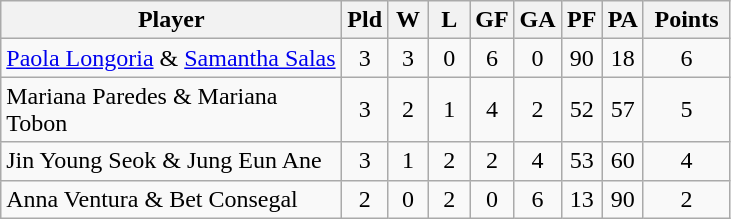<table class=wikitable style="text-align:center">
<tr>
<th width=220>Player</th>
<th width=20>Pld</th>
<th width=20>W</th>
<th width=20>L</th>
<th width=20>GF</th>
<th width=20>GA</th>
<th width=20>PF</th>
<th width=20>PA</th>
<th width=50>Points</th>
</tr>
<tr>
<td align=left> <a href='#'>Paola Longoria</a> & <a href='#'>Samantha Salas</a></td>
<td>3</td>
<td>3</td>
<td>0</td>
<td>6</td>
<td>0</td>
<td>90</td>
<td>18</td>
<td>6</td>
</tr>
<tr>
<td align=left> Mariana Paredes & Mariana Tobon</td>
<td>3</td>
<td>2</td>
<td>1</td>
<td>4</td>
<td>2</td>
<td>52</td>
<td>57</td>
<td>5</td>
</tr>
<tr>
<td align=left> Jin Young Seok & Jung Eun Ane</td>
<td>3</td>
<td>1</td>
<td>2</td>
<td>2</td>
<td>4</td>
<td>53</td>
<td>60</td>
<td>4</td>
</tr>
<tr>
<td align=left> Anna Ventura & Bet Consegal</td>
<td>2</td>
<td>0</td>
<td>2</td>
<td>0</td>
<td>6</td>
<td>13</td>
<td>90</td>
<td>2</td>
</tr>
</table>
